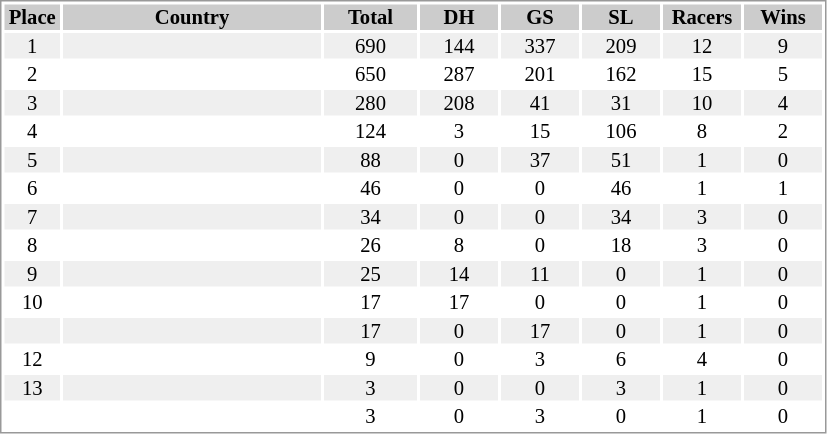<table border="0" style="border: 1px solid #999; background-color:#FFFFFF; text-align:center; font-size:86%; line-height:15px;">
<tr align="center" bgcolor="#CCCCCC">
<th width=35>Place</th>
<th width=170>Country</th>
<th width=60>Total</th>
<th width=50>DH</th>
<th width=50>GS</th>
<th width=50>SL</th>
<th width=50>Racers</th>
<th width=50>Wins</th>
</tr>
<tr bgcolor="#EFEFEF">
<td>1</td>
<td align="left"></td>
<td>690</td>
<td>144</td>
<td>337</td>
<td>209</td>
<td>12</td>
<td>9</td>
</tr>
<tr>
<td>2</td>
<td align="left"></td>
<td>650</td>
<td>287</td>
<td>201</td>
<td>162</td>
<td>15</td>
<td>5</td>
</tr>
<tr bgcolor="#EFEFEF">
<td>3</td>
<td align="left"></td>
<td>280</td>
<td>208</td>
<td>41</td>
<td>31</td>
<td>10</td>
<td>4</td>
</tr>
<tr>
<td>4</td>
<td align="left"></td>
<td>124</td>
<td>3</td>
<td>15</td>
<td>106</td>
<td>8</td>
<td>2</td>
</tr>
<tr bgcolor="#EFEFEF">
<td>5</td>
<td align="left"></td>
<td>88</td>
<td>0</td>
<td>37</td>
<td>51</td>
<td>1</td>
<td>0</td>
</tr>
<tr>
<td>6</td>
<td align="left"></td>
<td>46</td>
<td>0</td>
<td>0</td>
<td>46</td>
<td>1</td>
<td>1</td>
</tr>
<tr bgcolor="#EFEFEF">
<td>7</td>
<td align="left"></td>
<td>34</td>
<td>0</td>
<td>0</td>
<td>34</td>
<td>3</td>
<td>0</td>
</tr>
<tr>
<td>8</td>
<td align="left"></td>
<td>26</td>
<td>8</td>
<td>0</td>
<td>18</td>
<td>3</td>
<td>0</td>
</tr>
<tr bgcolor="#EFEFEF">
<td>9</td>
<td align="left"></td>
<td>25</td>
<td>14</td>
<td>11</td>
<td>0</td>
<td>1</td>
<td>0</td>
</tr>
<tr>
<td>10</td>
<td align="left"></td>
<td>17</td>
<td>17</td>
<td>0</td>
<td>0</td>
<td>1</td>
<td>0</td>
</tr>
<tr bgcolor="#EFEFEF">
<td></td>
<td align="left"></td>
<td>17</td>
<td>0</td>
<td>17</td>
<td>0</td>
<td>1</td>
<td>0</td>
</tr>
<tr>
<td>12</td>
<td align="left"></td>
<td>9</td>
<td>0</td>
<td>3</td>
<td>6</td>
<td>4</td>
<td>0</td>
</tr>
<tr bgcolor="#EFEFEF">
<td>13</td>
<td align="left"></td>
<td>3</td>
<td>0</td>
<td>0</td>
<td>3</td>
<td>1</td>
<td>0</td>
</tr>
<tr>
<td></td>
<td align="left"></td>
<td>3</td>
<td>0</td>
<td>3</td>
<td>0</td>
<td>1</td>
<td>0</td>
</tr>
</table>
